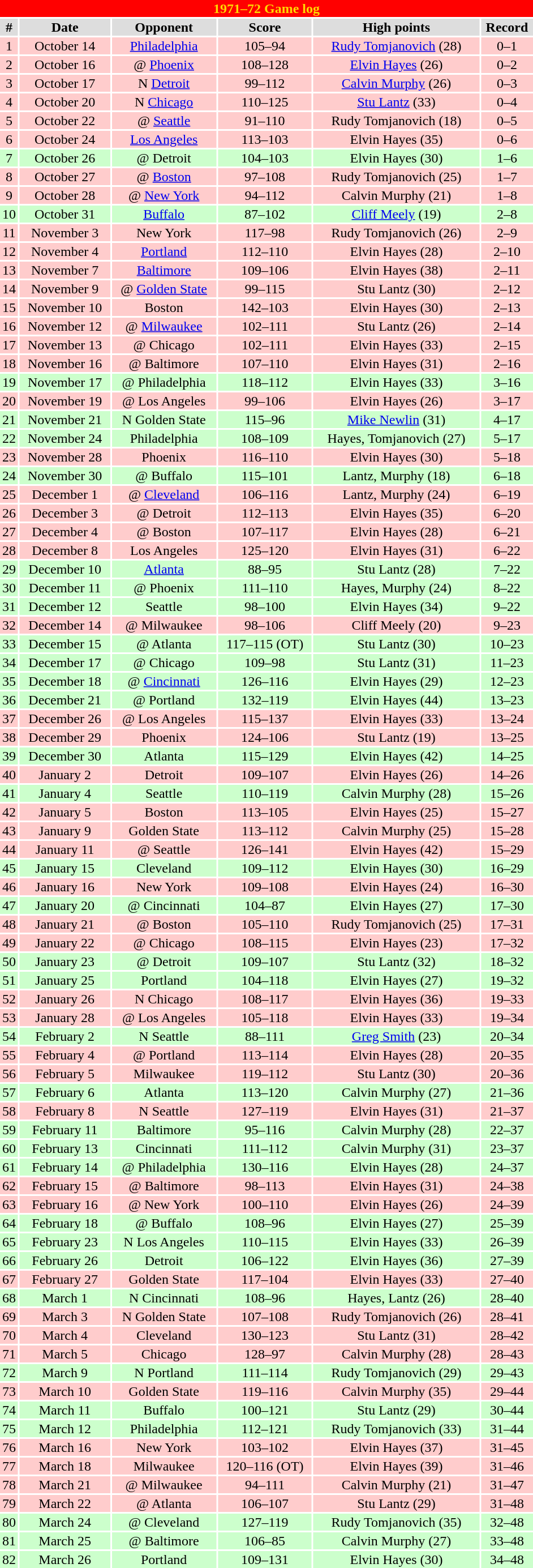<table class="toccolours collapsible" width=50% style="clear:both; margin:1.5em auto; text-align:center">
<tr>
<th colspan=11 style="background:#FF0000; color:#FFD700;">1971–72 Game log</th>
</tr>
<tr align="center" bgcolor="#dddddd">
<td><strong>#</strong></td>
<td><strong>Date</strong></td>
<td><strong>Opponent</strong></td>
<td><strong>Score</strong></td>
<td><strong>High points</strong></td>
<td><strong>Record</strong></td>
</tr>
<tr align="center" bgcolor="ffcccc">
<td>1</td>
<td>October 14</td>
<td><a href='#'>Philadelphia</a></td>
<td>105–94</td>
<td><a href='#'>Rudy Tomjanovich</a> (28)</td>
<td>0–1</td>
</tr>
<tr align="center" bgcolor="ffcccc">
<td>2</td>
<td>October 16</td>
<td>@ <a href='#'>Phoenix</a></td>
<td>108–128</td>
<td><a href='#'>Elvin Hayes</a> (26)</td>
<td>0–2</td>
</tr>
<tr align="center" bgcolor="ffcccc">
<td>3</td>
<td>October 17</td>
<td>N <a href='#'>Detroit</a></td>
<td>99–112</td>
<td><a href='#'>Calvin Murphy</a> (26)</td>
<td>0–3</td>
</tr>
<tr align="center" bgcolor="ffcccc">
<td>4</td>
<td>October 20</td>
<td>N <a href='#'>Chicago</a></td>
<td>110–125</td>
<td><a href='#'>Stu Lantz</a> (33)</td>
<td>0–4</td>
</tr>
<tr align="center" bgcolor="ffcccc">
<td>5</td>
<td>October 22</td>
<td>@ <a href='#'>Seattle</a></td>
<td>91–110</td>
<td>Rudy Tomjanovich (18)</td>
<td>0–5</td>
</tr>
<tr align="center" bgcolor="ffcccc">
<td>6</td>
<td>October 24</td>
<td><a href='#'>Los Angeles</a></td>
<td>113–103</td>
<td>Elvin Hayes (35)</td>
<td>0–6</td>
</tr>
<tr align="center" bgcolor="ccffcc">
<td>7</td>
<td>October 26</td>
<td>@ Detroit</td>
<td>104–103</td>
<td>Elvin Hayes (30)</td>
<td>1–6</td>
</tr>
<tr align="center" bgcolor="ffcccc">
<td>8</td>
<td>October 27</td>
<td>@ <a href='#'>Boston</a></td>
<td>97–108</td>
<td>Rudy Tomjanovich (25)</td>
<td>1–7</td>
</tr>
<tr align="center" bgcolor="ffcccc">
<td>9</td>
<td>October 28</td>
<td>@ <a href='#'>New York</a></td>
<td>94–112</td>
<td>Calvin Murphy (21)</td>
<td>1–8</td>
</tr>
<tr align="center" bgcolor="ccffcc">
<td>10</td>
<td>October 31</td>
<td><a href='#'>Buffalo</a></td>
<td>87–102</td>
<td><a href='#'>Cliff Meely</a> (19)</td>
<td>2–8</td>
</tr>
<tr align="center" bgcolor="ffcccc">
<td>11</td>
<td>November 3</td>
<td>New York</td>
<td>117–98</td>
<td>Rudy Tomjanovich (26)</td>
<td>2–9</td>
</tr>
<tr align="center" bgcolor="ffcccc">
<td>12</td>
<td>November 4</td>
<td><a href='#'>Portland</a></td>
<td>112–110</td>
<td>Elvin Hayes (28)</td>
<td>2–10</td>
</tr>
<tr align="center" bgcolor="ffcccc">
<td>13</td>
<td>November 7</td>
<td><a href='#'>Baltimore</a></td>
<td>109–106</td>
<td>Elvin Hayes (38)</td>
<td>2–11</td>
</tr>
<tr align="center" bgcolor="ffcccc">
<td>14</td>
<td>November 9</td>
<td>@ <a href='#'>Golden State</a></td>
<td>99–115</td>
<td>Stu Lantz (30)</td>
<td>2–12</td>
</tr>
<tr align="center" bgcolor="ffcccc">
<td>15</td>
<td>November 10</td>
<td>Boston</td>
<td>142–103</td>
<td>Elvin Hayes (30)</td>
<td>2–13</td>
</tr>
<tr align="center" bgcolor="ffcccc">
<td>16</td>
<td>November 12</td>
<td>@ <a href='#'>Milwaukee</a></td>
<td>102–111</td>
<td>Stu Lantz (26)</td>
<td>2–14</td>
</tr>
<tr align="center" bgcolor="ffcccc">
<td>17</td>
<td>November 13</td>
<td>@ Chicago</td>
<td>102–111</td>
<td>Elvin Hayes (33)</td>
<td>2–15</td>
</tr>
<tr align="center" bgcolor="ffcccc">
<td>18</td>
<td>November 16</td>
<td>@ Baltimore</td>
<td>107–110</td>
<td>Elvin Hayes (31)</td>
<td>2–16</td>
</tr>
<tr align="center" bgcolor="ccffcc">
<td>19</td>
<td>November 17</td>
<td>@ Philadelphia</td>
<td>118–112</td>
<td>Elvin Hayes (33)</td>
<td>3–16</td>
</tr>
<tr align="center" bgcolor="ffcccc">
<td>20</td>
<td>November 19</td>
<td>@ Los Angeles</td>
<td>99–106</td>
<td>Elvin Hayes (26)</td>
<td>3–17</td>
</tr>
<tr align="center" bgcolor="ccffcc">
<td>21</td>
<td>November 21</td>
<td>N Golden State</td>
<td>115–96</td>
<td><a href='#'>Mike Newlin</a> (31)</td>
<td>4–17</td>
</tr>
<tr align="center" bgcolor="ccffcc">
<td>22</td>
<td>November 24</td>
<td>Philadelphia</td>
<td>108–109</td>
<td>Hayes, Tomjanovich (27)</td>
<td>5–17</td>
</tr>
<tr align="center" bgcolor="ffcccc">
<td>23</td>
<td>November 28</td>
<td>Phoenix</td>
<td>116–110</td>
<td>Elvin Hayes (30)</td>
<td>5–18</td>
</tr>
<tr align="center" bgcolor="ccffcc">
<td>24</td>
<td>November 30</td>
<td>@ Buffalo</td>
<td>115–101</td>
<td>Lantz, Murphy (18)</td>
<td>6–18</td>
</tr>
<tr align="center" bgcolor="ffcccc">
<td>25</td>
<td>December 1</td>
<td>@ <a href='#'>Cleveland</a></td>
<td>106–116</td>
<td>Lantz, Murphy (24)</td>
<td>6–19</td>
</tr>
<tr align="center" bgcolor="ffcccc">
<td>26</td>
<td>December 3</td>
<td>@ Detroit</td>
<td>112–113</td>
<td>Elvin Hayes (35)</td>
<td>6–20</td>
</tr>
<tr align="center" bgcolor="ffcccc">
<td>27</td>
<td>December 4</td>
<td>@ Boston</td>
<td>107–117</td>
<td>Elvin Hayes (28)</td>
<td>6–21</td>
</tr>
<tr align="center" bgcolor="ffcccc">
<td>28</td>
<td>December 8</td>
<td>Los Angeles</td>
<td>125–120</td>
<td>Elvin Hayes (31)</td>
<td>6–22</td>
</tr>
<tr align="center" bgcolor="ccffcc">
<td>29</td>
<td>December 10</td>
<td><a href='#'>Atlanta</a></td>
<td>88–95</td>
<td>Stu Lantz (28)</td>
<td>7–22</td>
</tr>
<tr align="center" bgcolor="ccffcc">
<td>30</td>
<td>December 11</td>
<td>@ Phoenix</td>
<td>111–110</td>
<td>Hayes, Murphy (24)</td>
<td>8–22</td>
</tr>
<tr align="center" bgcolor="ccffcc">
<td>31</td>
<td>December 12</td>
<td>Seattle</td>
<td>98–100</td>
<td>Elvin Hayes (34)</td>
<td>9–22</td>
</tr>
<tr align="center" bgcolor="ffcccc">
<td>32</td>
<td>December 14</td>
<td>@ Milwaukee</td>
<td>98–106</td>
<td>Cliff Meely (20)</td>
<td>9–23</td>
</tr>
<tr align="center" bgcolor="ccffcc">
<td>33</td>
<td>December 15</td>
<td>@ Atlanta</td>
<td>117–115 (OT)</td>
<td>Stu Lantz (30)</td>
<td>10–23</td>
</tr>
<tr align="center" bgcolor="ccffcc">
<td>34</td>
<td>December 17</td>
<td>@ Chicago</td>
<td>109–98</td>
<td>Stu Lantz (31)</td>
<td>11–23</td>
</tr>
<tr align="center" bgcolor="ccffcc">
<td>35</td>
<td>December 18</td>
<td>@ <a href='#'>Cincinnati</a></td>
<td>126–116</td>
<td>Elvin Hayes (29)</td>
<td>12–23</td>
</tr>
<tr align="center" bgcolor="ccffcc">
<td>36</td>
<td>December 21</td>
<td>@ Portland</td>
<td>132–119</td>
<td>Elvin Hayes (44)</td>
<td>13–23</td>
</tr>
<tr align="center" bgcolor="ffcccc">
<td>37</td>
<td>December 26</td>
<td>@ Los Angeles</td>
<td>115–137</td>
<td>Elvin Hayes (33)</td>
<td>13–24</td>
</tr>
<tr align="center" bgcolor="ffcccc">
<td>38</td>
<td>December 29</td>
<td>Phoenix</td>
<td>124–106</td>
<td>Stu Lantz (19)</td>
<td>13–25</td>
</tr>
<tr align="center" bgcolor="ccffcc">
<td>39</td>
<td>December 30</td>
<td>Atlanta</td>
<td>115–129</td>
<td>Elvin Hayes (42)</td>
<td>14–25</td>
</tr>
<tr align="center" bgcolor="ffcccc">
<td>40</td>
<td>January 2</td>
<td>Detroit</td>
<td>109–107</td>
<td>Elvin Hayes (26)</td>
<td>14–26</td>
</tr>
<tr align="center" bgcolor="ccffcc">
<td>41</td>
<td>January 4</td>
<td>Seattle</td>
<td>110–119</td>
<td>Calvin Murphy (28)</td>
<td>15–26</td>
</tr>
<tr align="center" bgcolor="ffcccc">
<td>42</td>
<td>January 5</td>
<td>Boston</td>
<td>113–105</td>
<td>Elvin Hayes (25)</td>
<td>15–27</td>
</tr>
<tr align="center" bgcolor="ffcccc">
<td>43</td>
<td>January 9</td>
<td>Golden State</td>
<td>113–112</td>
<td>Calvin Murphy (25)</td>
<td>15–28</td>
</tr>
<tr align="center" bgcolor="ffcccc">
<td>44</td>
<td>January 11</td>
<td>@ Seattle</td>
<td>126–141</td>
<td>Elvin Hayes (42)</td>
<td>15–29</td>
</tr>
<tr align="center" bgcolor="ccffcc">
<td>45</td>
<td>January 15</td>
<td>Cleveland</td>
<td>109–112</td>
<td>Elvin Hayes (30)</td>
<td>16–29</td>
</tr>
<tr align="center" bgcolor="ffcccc">
<td>46</td>
<td>January 16</td>
<td>New York</td>
<td>109–108</td>
<td>Elvin Hayes (24)</td>
<td>16–30</td>
</tr>
<tr align="center" bgcolor="ccffcc">
<td>47</td>
<td>January 20</td>
<td>@ Cincinnati</td>
<td>104–87</td>
<td>Elvin Hayes (27)</td>
<td>17–30</td>
</tr>
<tr align="center" bgcolor="ffcccc">
<td>48</td>
<td>January 21</td>
<td>@ Boston</td>
<td>105–110</td>
<td>Rudy Tomjanovich (25)</td>
<td>17–31</td>
</tr>
<tr align="center" bgcolor="ffcccc">
<td>49</td>
<td>January 22</td>
<td>@ Chicago</td>
<td>108–115</td>
<td>Elvin Hayes (23)</td>
<td>17–32</td>
</tr>
<tr align="center" bgcolor="ccffcc">
<td>50</td>
<td>January 23</td>
<td>@ Detroit</td>
<td>109–107</td>
<td>Stu Lantz (32)</td>
<td>18–32</td>
</tr>
<tr align="center" bgcolor="ccffcc">
<td>51</td>
<td>January 25</td>
<td>Portland</td>
<td>104–118</td>
<td>Elvin Hayes (27)</td>
<td>19–32</td>
</tr>
<tr align="center" bgcolor="ffcccc">
<td>52</td>
<td>January 26</td>
<td>N Chicago</td>
<td>108–117</td>
<td>Elvin Hayes (36)</td>
<td>19–33</td>
</tr>
<tr align="center" bgcolor="ffcccc">
<td>53</td>
<td>January 28</td>
<td>@ Los Angeles</td>
<td>105–118</td>
<td>Elvin Hayes (33)</td>
<td>19–34</td>
</tr>
<tr align="center" bgcolor="ccffcc">
<td>54</td>
<td>February 2</td>
<td>N Seattle</td>
<td>88–111</td>
<td><a href='#'>Greg Smith</a> (23)</td>
<td>20–34</td>
</tr>
<tr align="center" bgcolor="ffcccc">
<td>55</td>
<td>February 4</td>
<td>@ Portland</td>
<td>113–114</td>
<td>Elvin Hayes (28)</td>
<td>20–35</td>
</tr>
<tr align="center" bgcolor="ffcccc">
<td>56</td>
<td>February 5</td>
<td>Milwaukee</td>
<td>119–112</td>
<td>Stu Lantz (30)</td>
<td>20–36</td>
</tr>
<tr align="center" bgcolor="ccffcc">
<td>57</td>
<td>February 6</td>
<td>Atlanta</td>
<td>113–120</td>
<td>Calvin Murphy (27)</td>
<td>21–36</td>
</tr>
<tr align="center" bgcolor="ffcccc">
<td>58</td>
<td>February 8</td>
<td>N Seattle</td>
<td>127–119</td>
<td>Elvin Hayes (31)</td>
<td>21–37</td>
</tr>
<tr align="center" bgcolor="ccffcc">
<td>59</td>
<td>February 11</td>
<td>Baltimore</td>
<td>95–116</td>
<td>Calvin Murphy (28)</td>
<td>22–37</td>
</tr>
<tr align="center" bgcolor="ccffcc">
<td>60</td>
<td>February 13</td>
<td>Cincinnati</td>
<td>111–112</td>
<td>Calvin Murphy (31)</td>
<td>23–37</td>
</tr>
<tr align="center" bgcolor="ccffcc">
<td>61</td>
<td>February 14</td>
<td>@ Philadelphia</td>
<td>130–116</td>
<td>Elvin Hayes (28)</td>
<td>24–37</td>
</tr>
<tr align="center" bgcolor="ffcccc">
<td>62</td>
<td>February 15</td>
<td>@ Baltimore</td>
<td>98–113</td>
<td>Elvin Hayes (31)</td>
<td>24–38</td>
</tr>
<tr align="center" bgcolor="ffcccc">
<td>63</td>
<td>February 16</td>
<td>@ New York</td>
<td>100–110</td>
<td>Elvin Hayes (26)</td>
<td>24–39</td>
</tr>
<tr align="center" bgcolor="ccffcc">
<td>64</td>
<td>February 18</td>
<td>@ Buffalo</td>
<td>108–96</td>
<td>Elvin Hayes (27)</td>
<td>25–39</td>
</tr>
<tr align="center" bgcolor="ccffcc">
<td>65</td>
<td>February 23</td>
<td>N Los Angeles</td>
<td>110–115</td>
<td>Elvin Hayes (33)</td>
<td>26–39</td>
</tr>
<tr align="center" bgcolor="ccffcc">
<td>66</td>
<td>February 26</td>
<td>Detroit</td>
<td>106–122</td>
<td>Elvin Hayes (36)</td>
<td>27–39</td>
</tr>
<tr align="center" bgcolor="ffcccc">
<td>67</td>
<td>February 27</td>
<td>Golden State</td>
<td>117–104</td>
<td>Elvin Hayes (33)</td>
<td>27–40</td>
</tr>
<tr align="center" bgcolor="ccffcc">
<td>68</td>
<td>March 1</td>
<td>N Cincinnati</td>
<td>108–96</td>
<td>Hayes, Lantz (26)</td>
<td>28–40</td>
</tr>
<tr align="center" bgcolor="ffcccc">
<td>69</td>
<td>March 3</td>
<td>N Golden State</td>
<td>107–108</td>
<td>Rudy Tomjanovich (26)</td>
<td>28–41</td>
</tr>
<tr align="center" bgcolor="ffcccc">
<td>70</td>
<td>March 4</td>
<td>Cleveland</td>
<td>130–123</td>
<td>Stu Lantz (31)</td>
<td>28–42</td>
</tr>
<tr align="center" bgcolor="ffcccc">
<td>71</td>
<td>March 5</td>
<td>Chicago</td>
<td>128–97</td>
<td>Calvin Murphy (28)</td>
<td>28–43</td>
</tr>
<tr align="center" bgcolor="ccffcc">
<td>72</td>
<td>March 9</td>
<td>N Portland</td>
<td>111–114</td>
<td>Rudy Tomjanovich (29)</td>
<td>29–43</td>
</tr>
<tr align="center" bgcolor="ffcccc">
<td>73</td>
<td>March 10</td>
<td>Golden State</td>
<td>119–116</td>
<td>Calvin Murphy (35)</td>
<td>29–44</td>
</tr>
<tr align="center" bgcolor="ccffcc">
<td>74</td>
<td>March 11</td>
<td>Buffalo</td>
<td>100–121</td>
<td>Stu Lantz (29)</td>
<td>30–44</td>
</tr>
<tr align="center" bgcolor="ccffcc">
<td>75</td>
<td>March 12</td>
<td>Philadelphia</td>
<td>112–121</td>
<td>Rudy Tomjanovich (33)</td>
<td>31–44</td>
</tr>
<tr align="center" bgcolor="ffcccc">
<td>76</td>
<td>March 16</td>
<td>New York</td>
<td>103–102</td>
<td>Elvin Hayes (37)</td>
<td>31–45</td>
</tr>
<tr align="center" bgcolor="ffcccc">
<td>77</td>
<td>March 18</td>
<td>Milwaukee</td>
<td>120–116 (OT)</td>
<td>Elvin Hayes (39)</td>
<td>31–46</td>
</tr>
<tr align="center" bgcolor="ffcccc">
<td>78</td>
<td>March 21</td>
<td>@ Milwaukee</td>
<td>94–111</td>
<td>Calvin Murphy (21)</td>
<td>31–47</td>
</tr>
<tr align="center" bgcolor="ffcccc">
<td>79</td>
<td>March 22</td>
<td>@ Atlanta</td>
<td>106–107</td>
<td>Stu Lantz (29)</td>
<td>31–48</td>
</tr>
<tr align="center" bgcolor="ccffcc">
<td>80</td>
<td>March 24</td>
<td>@ Cleveland</td>
<td>127–119</td>
<td>Rudy Tomjanovich (35)</td>
<td>32–48</td>
</tr>
<tr align="center" bgcolor="ccffcc">
<td>81</td>
<td>March 25</td>
<td>@ Baltimore</td>
<td>106–85</td>
<td>Calvin Murphy (27)</td>
<td>33–48</td>
</tr>
<tr align="center" bgcolor="ccffcc">
<td>82</td>
<td>March 26</td>
<td>Portland</td>
<td>109–131</td>
<td>Elvin Hayes (30)</td>
<td>34–48</td>
</tr>
</table>
